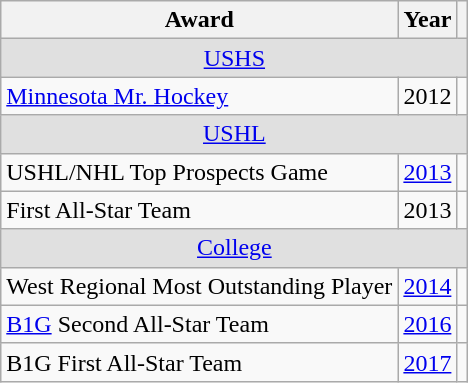<table class="wikitable">
<tr>
<th>Award</th>
<th>Year</th>
<th></th>
</tr>
<tr ALIGN="center" bgcolor="#e0e0e0">
<td colspan="3"><a href='#'>USHS</a></td>
</tr>
<tr>
<td><a href='#'>Minnesota Mr. Hockey</a></td>
<td>2012</td>
<td></td>
</tr>
<tr ALIGN="center" bgcolor="#e0e0e0">
<td colspan="3"><a href='#'>USHL</a></td>
</tr>
<tr>
<td>USHL/NHL Top Prospects Game</td>
<td><a href='#'>2013</a></td>
<td></td>
</tr>
<tr>
<td>First All-Star Team</td>
<td>2013</td>
<td></td>
</tr>
<tr ALIGN="center" bgcolor="#e0e0e0">
<td colspan="3"><a href='#'>College</a></td>
</tr>
<tr>
<td>West Regional Most Outstanding Player</td>
<td><a href='#'>2014</a></td>
<td></td>
</tr>
<tr>
<td><a href='#'>B1G</a> Second All-Star Team</td>
<td><a href='#'>2016</a></td>
<td></td>
</tr>
<tr>
<td>B1G First All-Star Team</td>
<td><a href='#'>2017</a></td>
<td></td>
</tr>
</table>
